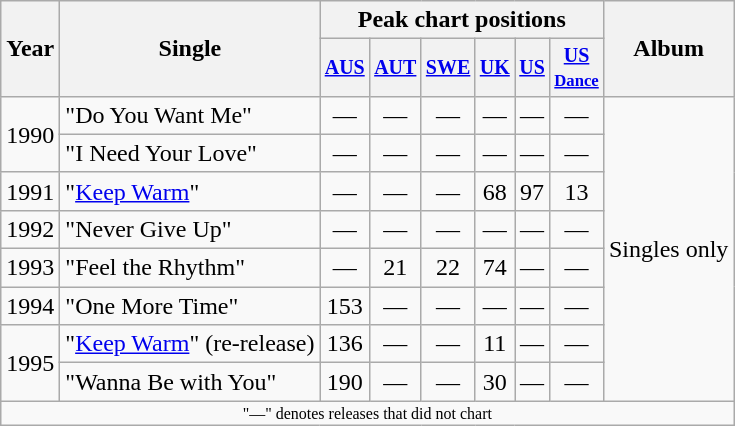<table class="wikitable" style="text-align:left;">
<tr>
<th rowspan="2">Year</th>
<th rowspan="2">Single</th>
<th colspan="6">Peak chart positions</th>
<th rowspan="2">Album</th>
</tr>
<tr style="font-size:smaller;">
<th><a href='#'>AUS</a><br></th>
<th><a href='#'>AUT</a><br></th>
<th><a href='#'>SWE</a><br></th>
<th><a href='#'>UK</a><br></th>
<th><a href='#'>US</a><br></th>
<th><a href='#'>US<br><small>Dance</small></a><br></th>
</tr>
<tr>
<td rowspan=2>1990</td>
<td>"Do You Want Me"</td>
<td style="text-align:center;">—</td>
<td style="text-align:center;">—</td>
<td style="text-align:center;">—</td>
<td style="text-align:center;">—</td>
<td style="text-align:center;">—</td>
<td style="text-align:center;">—</td>
<td style="text-align:left;" rowspan="8">Singles only</td>
</tr>
<tr>
<td>"I Need Your Love"</td>
<td style="text-align:center;">—</td>
<td style="text-align:center;">—</td>
<td style="text-align:center;">—</td>
<td style="text-align:center;">—</td>
<td style="text-align:center;">—</td>
<td style="text-align:center;">—</td>
</tr>
<tr>
<td>1991</td>
<td>"<a href='#'>Keep Warm</a>"</td>
<td style="text-align:center;">—</td>
<td style="text-align:center;">—</td>
<td style="text-align:center;">—</td>
<td style="text-align:center;">68</td>
<td style="text-align:center;">97</td>
<td style="text-align:center;">13</td>
</tr>
<tr>
<td>1992</td>
<td>"Never Give Up"</td>
<td style="text-align:center;">—</td>
<td style="text-align:center;">—</td>
<td style="text-align:center;">—</td>
<td style="text-align:center;">—</td>
<td style="text-align:center;">—</td>
<td style="text-align:center;">—</td>
</tr>
<tr>
<td>1993</td>
<td>"Feel the Rhythm"</td>
<td style="text-align:center;">—</td>
<td style="text-align:center;">21</td>
<td style="text-align:center;">22</td>
<td style="text-align:center;">74</td>
<td style="text-align:center;">—</td>
<td style="text-align:center;">—</td>
</tr>
<tr>
<td>1994</td>
<td>"One More Time"</td>
<td style="text-align:center;">153</td>
<td style="text-align:center;">—</td>
<td style="text-align:center;">—</td>
<td style="text-align:center;">—</td>
<td style="text-align:center;">—</td>
<td style="text-align:center;">—</td>
</tr>
<tr>
<td rowspan=2>1995</td>
<td>"<a href='#'>Keep Warm</a>" (re-release)</td>
<td style="text-align:center;">136</td>
<td style="text-align:center;">—</td>
<td style="text-align:center;">—</td>
<td style="text-align:center;">11</td>
<td style="text-align:center;">—</td>
<td style="text-align:center;">—</td>
</tr>
<tr>
<td>"Wanna Be with You"</td>
<td style="text-align:center;">190</td>
<td style="text-align:center;">—</td>
<td style="text-align:center;">—</td>
<td style="text-align:center;">30</td>
<td style="text-align:center;">—</td>
<td style="text-align:center;">—</td>
</tr>
<tr>
<td colspan="15" style="text-align:center; font-size:8pt;">"—" denotes releases that did not chart</td>
</tr>
</table>
